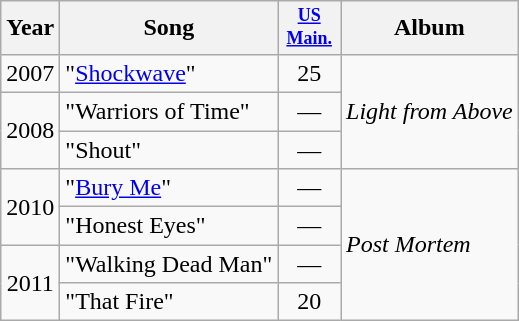<table class="wikitable" border="1">
<tr>
<th>Year</th>
<th>Song</th>
<th style="width:3em;font-size:75%;"><a href='#'>US<br>Main.</a></th>
<th>Album</th>
</tr>
<tr>
<td align="center">2007</td>
<td>"<a href='#'>Shockwave</a>"</td>
<td align="center">25</td>
<td rowspan="3"><em>Light from Above</em></td>
</tr>
<tr>
<td align="center" rowspan="2">2008</td>
<td>"Warriors of Time"</td>
<td align="center">—</td>
</tr>
<tr>
<td>"Shout"</td>
<td align="center">—</td>
</tr>
<tr>
<td align="center" rowspan="2">2010</td>
<td>"<a href='#'>Bury Me</a>"</td>
<td align="center">—</td>
<td rowspan="4"><em>Post Mortem</em></td>
</tr>
<tr>
<td>"Honest Eyes"</td>
<td align="center">—</td>
</tr>
<tr>
<td align="center" rowspan="2">2011</td>
<td>"Walking Dead Man"</td>
<td align="center">—</td>
</tr>
<tr>
<td>"That Fire"</td>
<td align="center">20</td>
</tr>
</table>
